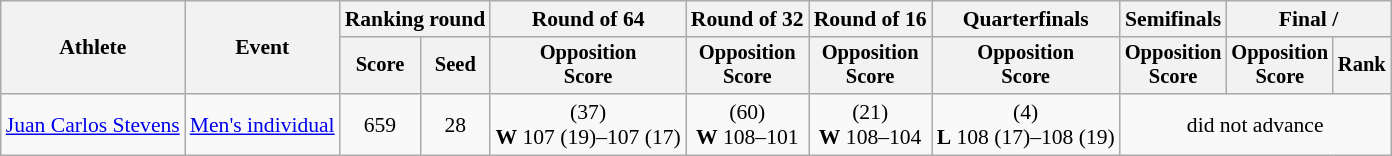<table class="wikitable" style="font-size:90%">
<tr>
<th rowspan="2">Athlete</th>
<th rowspan="2">Event</th>
<th colspan="2">Ranking round</th>
<th>Round of 64</th>
<th>Round of 32</th>
<th>Round of 16</th>
<th>Quarterfinals</th>
<th>Semifinals</th>
<th colspan="2">Final / </th>
</tr>
<tr style="font-size:95%">
<th>Score</th>
<th>Seed</th>
<th>Opposition<br>Score</th>
<th>Opposition<br>Score</th>
<th>Opposition<br>Score</th>
<th>Opposition<br>Score</th>
<th>Opposition<br>Score</th>
<th>Opposition<br>Score</th>
<th>Rank</th>
</tr>
<tr align=center>
<td align=left><a href='#'>Juan Carlos Stevens</a></td>
<td align=left><a href='#'>Men's individual</a></td>
<td>659</td>
<td>28</td>
<td> (37)<br><strong>W</strong> 107 (19)–107 (17)</td>
<td> (60)<br><strong>W</strong> 108–101</td>
<td> (21)<br><strong>W</strong> 108–104</td>
<td> (4)<br><strong>L</strong> 108 (17)–108 (19)</td>
<td colspan=3>did not advance</td>
</tr>
</table>
